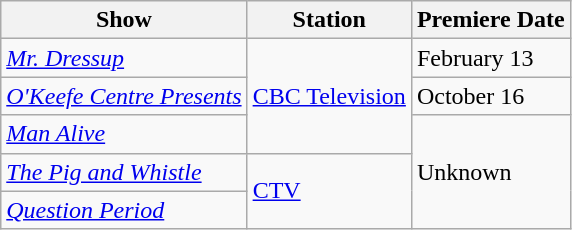<table class="wikitable">
<tr>
<th>Show</th>
<th>Station</th>
<th>Premiere Date</th>
</tr>
<tr>
<td><em><a href='#'>Mr. Dressup</a></em></td>
<td rowspan="3"><a href='#'>CBC Television</a></td>
<td>February 13</td>
</tr>
<tr>
<td><em><a href='#'>O'Keefe Centre Presents</a></em></td>
<td>October 16</td>
</tr>
<tr>
<td><em><a href='#'>Man Alive</a></em></td>
<td rowspan="3">Unknown</td>
</tr>
<tr>
<td><em><a href='#'>The Pig and Whistle</a></em></td>
<td rowspan="2"><a href='#'>CTV</a></td>
</tr>
<tr>
<td><em><a href='#'>Question Period</a></em></td>
</tr>
</table>
